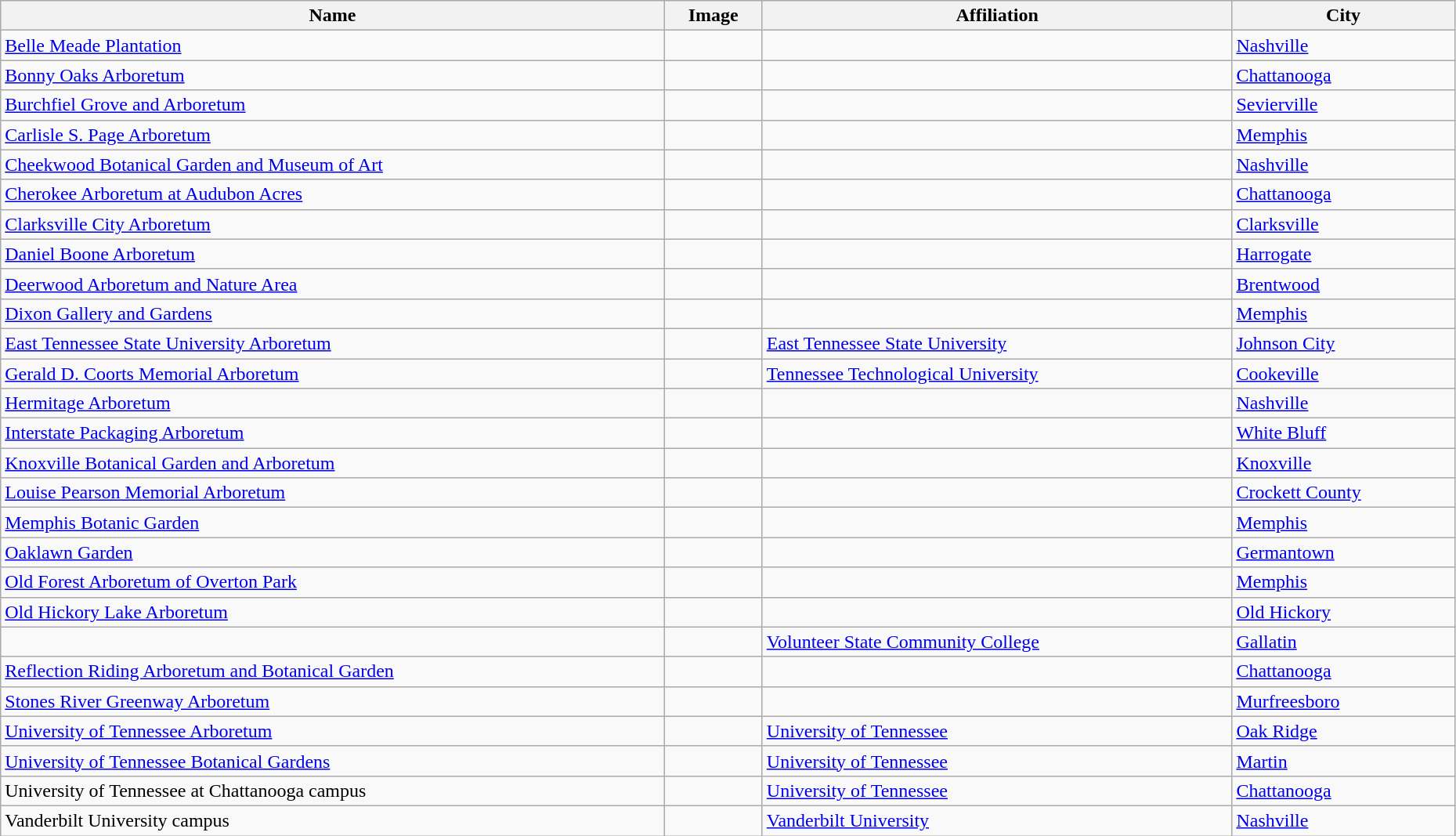<table class="wikitable" style="width:98%">
<tr>
<th>Name</th>
<th>Image</th>
<th>Affiliation</th>
<th>City</th>
</tr>
<tr>
<td><a href='#'>Belle Meade Plantation</a></td>
<td></td>
<td></td>
<td><a href='#'>Nashville</a></td>
</tr>
<tr>
<td><a href='#'>Bonny Oaks Arboretum</a></td>
<td></td>
<td></td>
<td><a href='#'>Chattanooga</a></td>
</tr>
<tr>
<td><a href='#'>Burchfiel Grove and Arboretum</a></td>
<td></td>
<td></td>
<td><a href='#'>Sevierville</a></td>
</tr>
<tr>
<td><a href='#'>Carlisle S. Page Arboretum</a></td>
<td></td>
<td></td>
<td><a href='#'>Memphis</a></td>
</tr>
<tr>
<td><a href='#'>Cheekwood Botanical Garden and Museum of Art</a></td>
<td></td>
<td></td>
<td><a href='#'>Nashville</a></td>
</tr>
<tr>
<td><a href='#'>Cherokee Arboretum at Audubon Acres</a></td>
<td></td>
<td></td>
<td><a href='#'>Chattanooga</a></td>
</tr>
<tr>
<td><a href='#'>Clarksville City Arboretum</a></td>
<td></td>
<td></td>
<td><a href='#'>Clarksville</a></td>
</tr>
<tr>
<td><a href='#'>Daniel Boone Arboretum</a></td>
<td></td>
<td></td>
<td><a href='#'>Harrogate</a></td>
</tr>
<tr>
<td><a href='#'>Deerwood Arboretum and Nature Area</a></td>
<td></td>
<td></td>
<td><a href='#'>Brentwood</a></td>
</tr>
<tr>
<td><a href='#'>Dixon Gallery and Gardens</a></td>
<td></td>
<td></td>
<td><a href='#'>Memphis</a></td>
</tr>
<tr>
<td><a href='#'>East Tennessee State University Arboretum</a></td>
<td></td>
<td><a href='#'>East Tennessee State University</a></td>
<td><a href='#'>Johnson City</a></td>
</tr>
<tr>
<td><a href='#'>Gerald D. Coorts Memorial Arboretum</a></td>
<td></td>
<td><a href='#'>Tennessee Technological University</a></td>
<td><a href='#'>Cookeville</a></td>
</tr>
<tr>
<td><a href='#'>Hermitage Arboretum</a></td>
<td></td>
<td></td>
<td><a href='#'>Nashville</a></td>
</tr>
<tr>
<td><a href='#'>Interstate Packaging Arboretum</a></td>
<td></td>
<td></td>
<td><a href='#'>White Bluff</a></td>
</tr>
<tr>
<td><a href='#'>Knoxville Botanical Garden and Arboretum</a></td>
<td></td>
<td></td>
<td><a href='#'>Knoxville</a></td>
</tr>
<tr>
<td><a href='#'>Louise Pearson Memorial Arboretum</a></td>
<td></td>
<td></td>
<td><a href='#'>Crockett County</a></td>
</tr>
<tr>
<td><a href='#'>Memphis Botanic Garden</a></td>
<td></td>
<td></td>
<td><a href='#'>Memphis</a></td>
</tr>
<tr>
<td><a href='#'>Oaklawn Garden</a></td>
<td></td>
<td></td>
<td><a href='#'>Germantown</a></td>
</tr>
<tr>
<td><a href='#'>Old Forest Arboretum of Overton Park</a></td>
<td></td>
<td></td>
<td><a href='#'>Memphis</a></td>
</tr>
<tr>
<td><a href='#'>Old Hickory Lake Arboretum</a></td>
<td></td>
<td></td>
<td><a href='#'>Old Hickory</a></td>
</tr>
<tr>
<td></td>
<td></td>
<td><a href='#'>Volunteer State Community College</a></td>
<td><a href='#'>Gallatin</a></td>
</tr>
<tr>
<td><a href='#'>Reflection Riding Arboretum and Botanical Garden</a></td>
<td></td>
<td></td>
<td><a href='#'>Chattanooga</a></td>
</tr>
<tr>
<td><a href='#'>Stones River Greenway Arboretum</a></td>
<td></td>
<td></td>
<td><a href='#'>Murfreesboro</a></td>
</tr>
<tr>
<td><a href='#'>University of Tennessee Arboretum</a></td>
<td></td>
<td><a href='#'>University of Tennessee</a></td>
<td><a href='#'>Oak Ridge</a></td>
</tr>
<tr>
<td><a href='#'>University of Tennessee Botanical Gardens</a></td>
<td></td>
<td><a href='#'>University of Tennessee</a></td>
<td><a href='#'>Martin</a></td>
</tr>
<tr>
<td>University of Tennessee at Chattanooga campus</td>
<td></td>
<td><a href='#'>University of Tennessee</a></td>
<td><a href='#'>Chattanooga</a></td>
</tr>
<tr>
<td>Vanderbilt University campus</td>
<td></td>
<td><a href='#'>Vanderbilt University</a></td>
<td><a href='#'>Nashville</a></td>
</tr>
</table>
